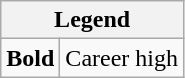<table class="wikitable mw-collapsible mw-collapsed">
<tr>
<th colspan="2">Legend</th>
</tr>
<tr>
<td><strong>Bold</strong></td>
<td>Career high</td>
</tr>
</table>
